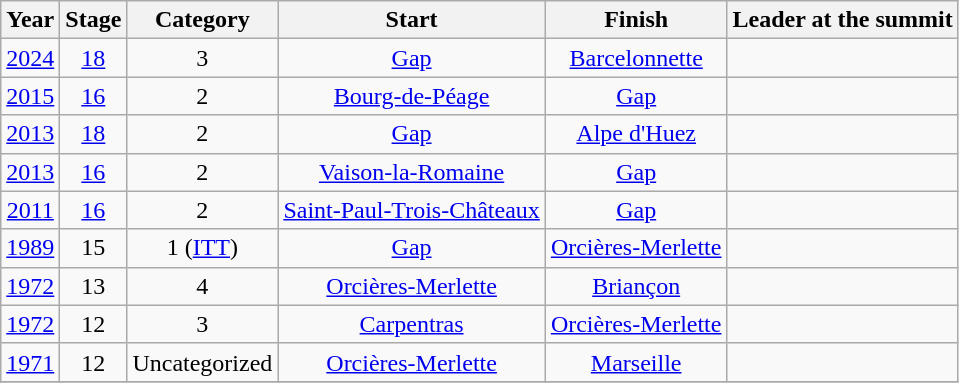<table class="wikitable" style="text-align: center;">
<tr>
<th>Year</th>
<th>Stage</th>
<th>Category</th>
<th>Start</th>
<th>Finish</th>
<th>Leader at the summit</th>
</tr>
<tr>
<td><a href='#'>2024</a></td>
<td><a href='#'>18</a></td>
<td>3</td>
<td><a href='#'>Gap</a></td>
<td><a href='#'>Barcelonnette</a></td>
<td align=left></td>
</tr>
<tr>
<td><a href='#'>2015</a></td>
<td><a href='#'>16</a></td>
<td>2</td>
<td><a href='#'>Bourg-de-Péage</a></td>
<td><a href='#'>Gap</a></td>
<td align=left></td>
</tr>
<tr>
<td><a href='#'>2013</a></td>
<td><a href='#'>18</a></td>
<td>2</td>
<td><a href='#'>Gap</a></td>
<td><a href='#'>Alpe d'Huez</a></td>
<td align=left></td>
</tr>
<tr>
<td><a href='#'>2013</a></td>
<td><a href='#'>16</a></td>
<td>2</td>
<td><a href='#'>Vaison-la-Romaine</a></td>
<td><a href='#'>Gap</a></td>
<td align=left></td>
</tr>
<tr>
<td><a href='#'>2011</a></td>
<td><a href='#'>16</a></td>
<td>2</td>
<td><a href='#'>Saint-Paul-Trois-Châteaux</a></td>
<td><a href='#'>Gap</a></td>
<td align=left></td>
</tr>
<tr>
<td><a href='#'>1989</a></td>
<td>15</td>
<td>1 (<a href='#'>ITT</a>)</td>
<td><a href='#'>Gap</a></td>
<td><a href='#'>Orcières-Merlette</a></td>
<td align=left></td>
</tr>
<tr>
<td><a href='#'>1972</a></td>
<td>13</td>
<td>4</td>
<td><a href='#'>Orcières-Merlette</a></td>
<td><a href='#'>Briançon</a></td>
<td align=left></td>
</tr>
<tr>
<td><a href='#'>1972</a></td>
<td>12</td>
<td>3</td>
<td><a href='#'>Carpentras</a></td>
<td><a href='#'>Orcières-Merlette</a></td>
<td align=left></td>
</tr>
<tr>
<td><a href='#'>1971</a></td>
<td>12</td>
<td>Uncategorized</td>
<td><a href='#'>Orcières-Merlette</a></td>
<td><a href='#'>Marseille</a></td>
<td></td>
</tr>
<tr>
</tr>
</table>
